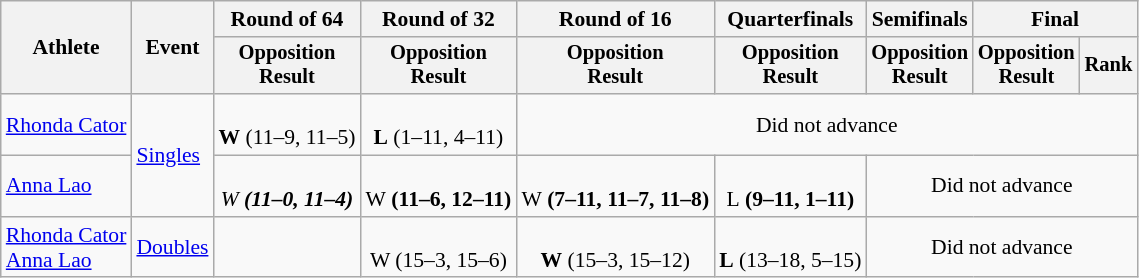<table class="wikitable" style="font-size:90%">
<tr>
<th rowspan="2">Athlete</th>
<th rowspan="2">Event</th>
<th>Round of 64</th>
<th>Round of 32</th>
<th>Round of 16</th>
<th>Quarterfinals</th>
<th>Semifinals</th>
<th colspan=2>Final</th>
</tr>
<tr style="font-size:95%">
<th>Opposition<br>Result</th>
<th>Opposition<br>Result</th>
<th>Opposition<br>Result</th>
<th>Opposition<br>Result</th>
<th>Opposition<br>Result</th>
<th>Opposition<br>Result</th>
<th>Rank</th>
</tr>
<tr align=center>
<td align=left><a href='#'>Rhonda Cator</a></td>
<td align=left rowspan=2><a href='#'>Singles</a></td>
<td><br><strong>W</strong> (11–9, 11–5)</td>
<td><br><strong>L</strong> (1–11, 4–11)</td>
<td colspan=5>Did not advance</td>
</tr>
<tr align=center>
<td align=left><a href='#'>Anna Lao</a></td>
<td><br><em>W<strong> (11–0, 11–4)</td>
<td><br></strong>W<strong> (11–6, 12–11)</td>
<td><br></strong>W<strong> (7–11, 11–7, 11–8)</td>
<td><br></strong>L<strong> (9–11, 1–11)</td>
<td colspan=3>Did not advance</td>
</tr>
<tr align=center>
<td align=left><a href='#'>Rhonda Cator</a><br><a href='#'>Anna Lao</a></td>
<td align=left><a href='#'>Doubles</a></td>
<td></td>
<td><br></em>W</strong> (15–3, 15–6)</td>
<td><br><strong>W</strong> (15–3, 15–12)</td>
<td><br><strong>L</strong> (13–18, 5–15)</td>
<td colspan=3>Did not advance</td>
</tr>
</table>
